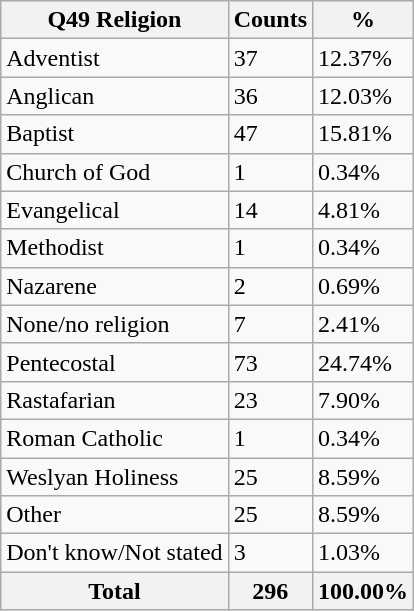<table class="wikitable sortable">
<tr>
<th>Q49 Religion</th>
<th>Counts</th>
<th>%</th>
</tr>
<tr>
<td>Adventist</td>
<td>37</td>
<td>12.37%</td>
</tr>
<tr>
<td>Anglican</td>
<td>36</td>
<td>12.03%</td>
</tr>
<tr>
<td>Baptist</td>
<td>47</td>
<td>15.81%</td>
</tr>
<tr>
<td>Church of God</td>
<td>1</td>
<td>0.34%</td>
</tr>
<tr>
<td>Evangelical</td>
<td>14</td>
<td>4.81%</td>
</tr>
<tr>
<td>Methodist</td>
<td>1</td>
<td>0.34%</td>
</tr>
<tr>
<td>Nazarene</td>
<td>2</td>
<td>0.69%</td>
</tr>
<tr>
<td>None/no religion</td>
<td>7</td>
<td>2.41%</td>
</tr>
<tr>
<td>Pentecostal</td>
<td>73</td>
<td>24.74%</td>
</tr>
<tr>
<td>Rastafarian</td>
<td>23</td>
<td>7.90%</td>
</tr>
<tr>
<td>Roman Catholic</td>
<td>1</td>
<td>0.34%</td>
</tr>
<tr>
<td>Weslyan Holiness</td>
<td>25</td>
<td>8.59%</td>
</tr>
<tr>
<td>Other</td>
<td>25</td>
<td>8.59%</td>
</tr>
<tr>
<td>Don't know/Not stated</td>
<td>3</td>
<td>1.03%</td>
</tr>
<tr>
<th>Total</th>
<th>296</th>
<th>100.00%</th>
</tr>
</table>
